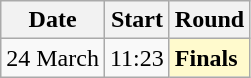<table class=wikitable>
<tr>
<th>Date</th>
<th>Start</th>
<th>Round</th>
</tr>
<tr>
<td>24 March</td>
<td>11:23</td>
<td style=background:lemonchiffon><strong>Finals</strong></td>
</tr>
</table>
